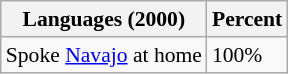<table class="wikitable sortable collapsible" style="font-size: 90%;">
<tr>
<th>Languages (2000) </th>
<th>Percent</th>
</tr>
<tr>
<td>Spoke <a href='#'>Navajo</a> at home</td>
<td>100%</td>
</tr>
</table>
